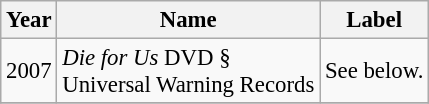<table class="wikitable" style="font-size: 95%;">
<tr>
<th>Year</th>
<th>Name</th>
<th>Label</th>
</tr>
<tr>
<td>2007</td>
<td><em>Die for Us</em> DVD §<br>Universal Warning Records</td>
<td>See below.</td>
</tr>
<tr>
</tr>
</table>
